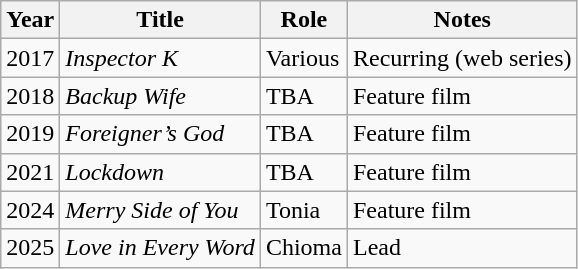<table class="wikitable">
<tr>
<th>Year</th>
<th>Title</th>
<th>Role</th>
<th>Notes</th>
</tr>
<tr>
<td>2017</td>
<td><em>Inspector K</em></td>
<td>Various</td>
<td>Recurring (web series)</td>
</tr>
<tr>
<td>2018</td>
<td><em>Backup Wife</em></td>
<td>TBA</td>
<td>Feature film</td>
</tr>
<tr>
<td>2019</td>
<td><em>Foreigner’s God</em></td>
<td>TBA</td>
<td>Feature film</td>
</tr>
<tr>
<td>2021</td>
<td><em>Lockdown</em></td>
<td>TBA</td>
<td>Feature film</td>
</tr>
<tr>
<td>2024</td>
<td><em>Merry Side of You</em></td>
<td>Tonia</td>
<td>Feature film</td>
</tr>
<tr>
<td>2025</td>
<td><em>Love in Every Word</em></td>
<td>Chioma</td>
<td>Lead</td>
</tr>
</table>
